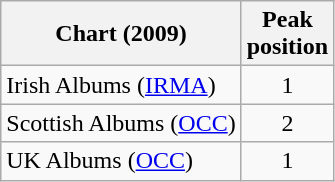<table class="wikitable sortable">
<tr>
<th>Chart (2009)</th>
<th>Peak<br>position</th>
</tr>
<tr>
<td>Irish Albums (<a href='#'>IRMA</a>)</td>
<td style="text-align:center;">1</td>
</tr>
<tr>
<td align="left">Scottish Albums (<a href='#'>OCC</a>)</td>
<td align="center">2</td>
</tr>
<tr>
<td>UK Albums (<a href='#'>OCC</a>)</td>
<td style="text-align:center;">1</td>
</tr>
</table>
